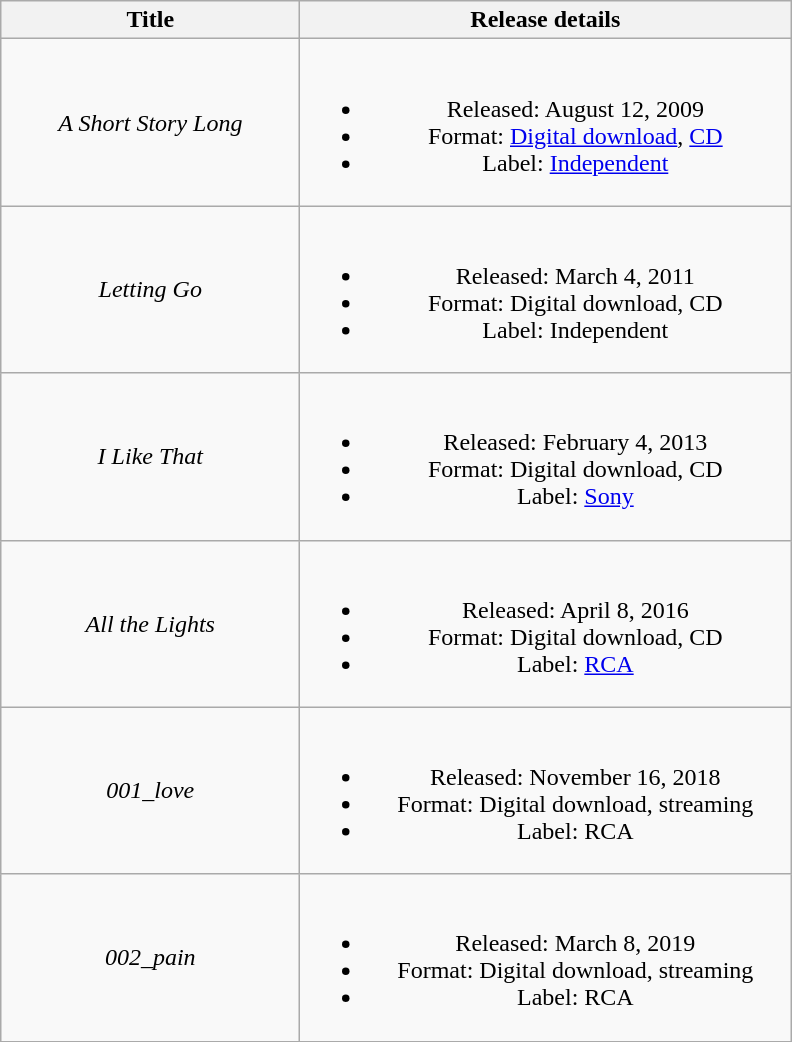<table class="wikitable plainrowheaders" style="text-align:center;" border="1">
<tr>
<th scope="col" rowspan="1" style="width:12em;">Title</th>
<th scope="col" rowspan="1" style="width:20em;">Release details</th>
</tr>
<tr>
<td style="text-align:center;"><em>A Short Story Long</em></td>
<td><br><ul><li>Released: August 12, 2009</li><li>Format: <a href='#'>Digital download</a>, <a href='#'>CD</a></li><li>Label: <a href='#'>Independent</a></li></ul></td>
</tr>
<tr>
<td style="text-align:center;"><em>Letting Go</em></td>
<td><br><ul><li>Released: March 4, 2011</li><li>Format: Digital download, CD</li><li>Label: Independent</li></ul></td>
</tr>
<tr>
<td style="text-align:center;"><em>I Like That</em></td>
<td><br><ul><li>Released: February 4, 2013</li><li>Format: Digital download, CD</li><li>Label: <a href='#'>Sony</a></li></ul></td>
</tr>
<tr>
<td style="text-align:center;"><em>All the Lights</em></td>
<td><br><ul><li>Released: April 8, 2016</li><li>Format: Digital download, CD</li><li>Label: <a href='#'>RCA</a></li></ul></td>
</tr>
<tr>
<td style="text-align:center;"><em>001_love</em></td>
<td><br><ul><li>Released: November 16, 2018</li><li>Format: Digital download, streaming</li><li>Label: RCA</li></ul></td>
</tr>
<tr>
<td style="text-align:center;"><em>002_pain</em></td>
<td><br><ul><li>Released: March 8, 2019</li><li>Format: Digital download, streaming</li><li>Label: RCA</li></ul></td>
</tr>
</table>
